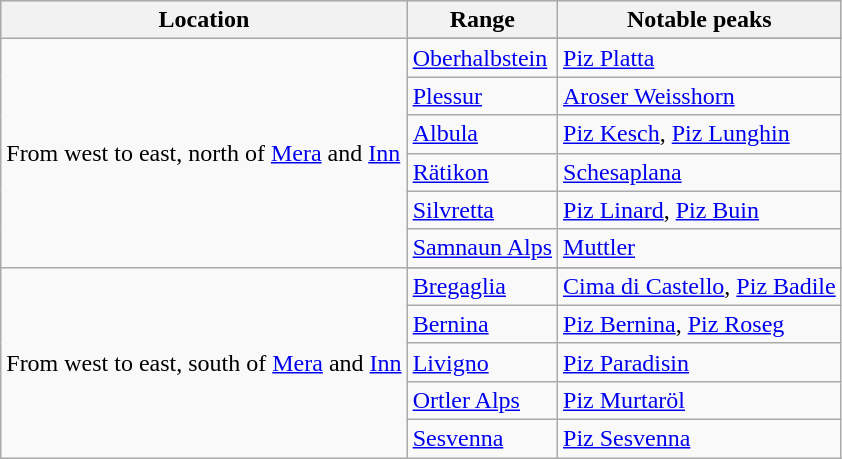<table class="wikitable" font=90%">
<tr bgcolor="#CCCCCC">
<th>Location</th>
<th>Range</th>
<th>Notable peaks</th>
</tr>
<tr>
<td rowspan="7">From west to east, north of <a href='#'>Mera</a> and <a href='#'>Inn</a></td>
</tr>
<tr>
<td><a href='#'>Oberhalbstein</a></td>
<td><a href='#'>Piz Platta</a></td>
</tr>
<tr>
<td><a href='#'>Plessur</a></td>
<td><a href='#'>Aroser Weisshorn</a></td>
</tr>
<tr>
<td><a href='#'>Albula</a></td>
<td><a href='#'>Piz Kesch</a>, <a href='#'>Piz Lunghin</a></td>
</tr>
<tr>
<td><a href='#'>Rätikon</a></td>
<td><a href='#'>Schesaplana</a></td>
</tr>
<tr>
<td><a href='#'>Silvretta</a></td>
<td><a href='#'>Piz Linard</a>, <a href='#'>Piz Buin</a></td>
</tr>
<tr>
<td><a href='#'>Samnaun Alps</a></td>
<td><a href='#'>Muttler</a></td>
</tr>
<tr>
<td rowspan="7">From west to east, south of <a href='#'>Mera</a> and <a href='#'>Inn</a></td>
</tr>
<tr>
<td><a href='#'>Bregaglia</a></td>
<td><a href='#'>Cima di Castello</a>, <a href='#'>Piz Badile</a></td>
</tr>
<tr>
<td><a href='#'>Bernina</a></td>
<td><a href='#'>Piz Bernina</a>, <a href='#'>Piz Roseg</a></td>
</tr>
<tr>
<td><a href='#'>Livigno</a></td>
<td><a href='#'>Piz Paradisin</a></td>
</tr>
<tr>
<td><a href='#'>Ortler Alps</a></td>
<td><a href='#'>Piz Murtaröl</a></td>
</tr>
<tr>
<td><a href='#'>Sesvenna</a></td>
<td><a href='#'>Piz Sesvenna</a></td>
</tr>
</table>
